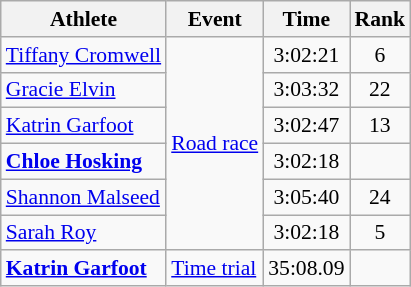<table class=wikitable style=font-size:90%;text-align:center>
<tr>
<th>Athlete</th>
<th>Event</th>
<th>Time</th>
<th>Rank</th>
</tr>
<tr>
<td align=left><a href='#'>Tiffany Cromwell</a></td>
<td align=left rowspan=6><a href='#'>Road race</a></td>
<td>3:02:21</td>
<td>6</td>
</tr>
<tr>
<td align=left><a href='#'>Gracie Elvin</a></td>
<td>3:03:32</td>
<td>22</td>
</tr>
<tr>
<td align=left><a href='#'>Katrin Garfoot</a></td>
<td>3:02:47</td>
<td>13</td>
</tr>
<tr>
<td align=left><strong><a href='#'>Chloe Hosking</a></strong></td>
<td>3:02:18</td>
<td></td>
</tr>
<tr>
<td align=left><a href='#'>Shannon Malseed</a></td>
<td>3:05:40</td>
<td>24</td>
</tr>
<tr>
<td align=left><a href='#'>Sarah Roy</a></td>
<td>3:02:18</td>
<td>5</td>
</tr>
<tr>
<td align=left><strong><a href='#'>Katrin Garfoot</a></strong></td>
<td align=left><a href='#'>Time trial</a></td>
<td>35:08.09</td>
<td></td>
</tr>
</table>
